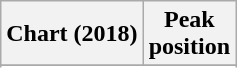<table class="wikitable plainrowheaders" style="text-align:center">
<tr>
<th scope="col">Chart (2018)</th>
<th scope="col">Peak<br> position</th>
</tr>
<tr>
</tr>
<tr>
</tr>
<tr>
</tr>
<tr>
</tr>
<tr>
</tr>
</table>
